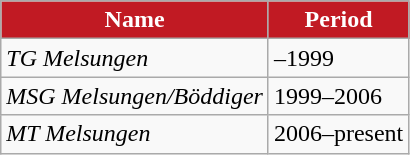<table class="wikitable" style="text-align: left">
<tr>
<th style="color:white; background:#C11A23">Name</th>
<th style="color:white; background:#C11A23">Period</th>
</tr>
<tr>
<td align=left><em>TG Melsungen</em></td>
<td>–1999</td>
</tr>
<tr>
<td align=left><em>MSG Melsungen/Böddiger</em></td>
<td>1999–2006</td>
</tr>
<tr>
<td align=left><em>MT Melsungen</em></td>
<td>2006–present</td>
</tr>
</table>
